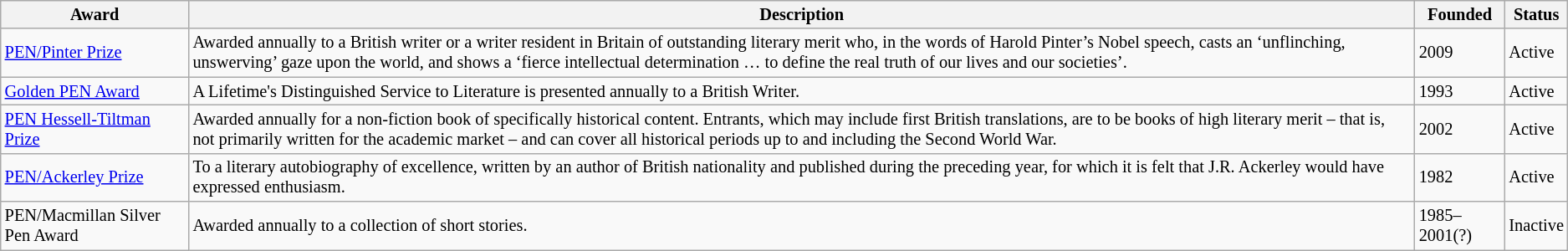<table class="wikitable sortable" style="font-size: 85%;">
<tr>
<th>Award</th>
<th>Description</th>
<th>Founded</th>
<th>Status</th>
</tr>
<tr>
<td><a href='#'>PEN/Pinter Prize</a></td>
<td>Awarded annually to a British writer or a writer resident in Britain of outstanding literary merit who, in the words of Harold Pinter’s Nobel speech, casts an ‘unflinching, unswerving’ gaze upon the world, and shows a ‘fierce intellectual determination … to define the real truth of our lives and our societies’.</td>
<td>2009</td>
<td>Active</td>
</tr>
<tr>
<td><a href='#'>Golden PEN Award</a></td>
<td>A Lifetime's Distinguished Service to Literature is presented annually to a British Writer.</td>
<td>1993</td>
<td>Active</td>
</tr>
<tr>
<td><a href='#'>PEN Hessell-Tiltman Prize</a></td>
<td>Awarded annually for a non-fiction book of specifically historical content. Entrants, which may include first British translations, are to be books of high literary merit – that is, not primarily written for the academic market – and can cover all historical periods up to and including the Second World War.</td>
<td>2002</td>
<td>Active</td>
</tr>
<tr>
<td><a href='#'>PEN/Ackerley Prize</a></td>
<td>To a literary autobiography of excellence, written by an author of British nationality and published during the preceding year, for which it is felt that J.R. Ackerley would have expressed enthusiasm.</td>
<td>1982</td>
<td>Active</td>
</tr>
<tr>
<td>PEN/Macmillan Silver Pen Award</td>
<td>Awarded annually to a collection of short stories.</td>
<td>1985–2001(?)</td>
<td>Inactive</td>
</tr>
</table>
